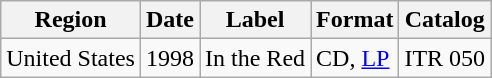<table class="wikitable">
<tr>
<th>Region</th>
<th>Date</th>
<th>Label</th>
<th>Format</th>
<th>Catalog</th>
</tr>
<tr>
<td>United States</td>
<td>1998</td>
<td>In the Red</td>
<td>CD, <a href='#'>LP</a></td>
<td>ITR 050</td>
</tr>
</table>
